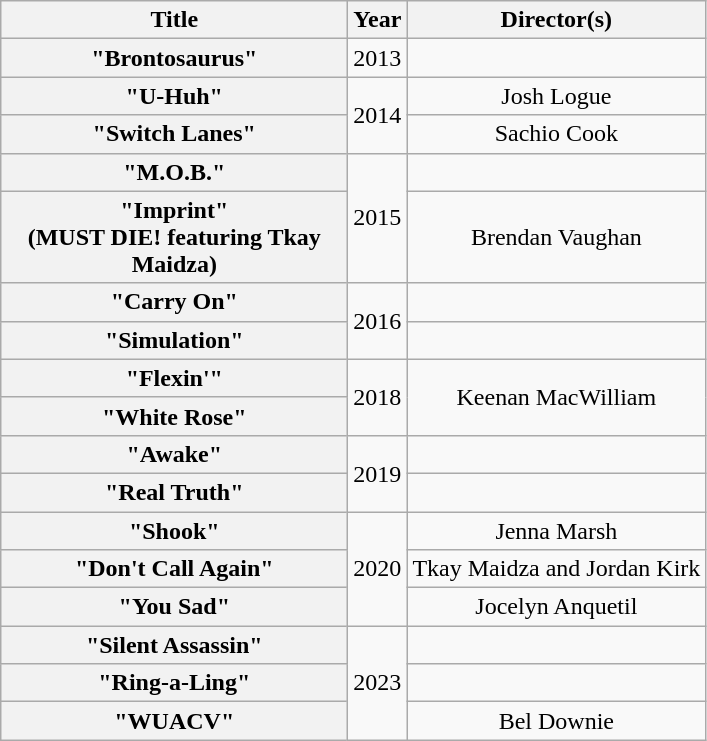<table class="wikitable plainrowheaders" style="text-align:center;">
<tr>
<th scope="col" style="width:14em;">Title</th>
<th scope="col">Year</th>
<th scope="col">Director(s)</th>
</tr>
<tr>
<th scope="row">"Brontosaurus"</th>
<td>2013</td>
<td></td>
</tr>
<tr>
<th scope="row">"U-Huh"</th>
<td rowspan="2">2014</td>
<td>Josh Logue</td>
</tr>
<tr>
<th scope="row">"Switch Lanes"</th>
<td>Sachio Cook</td>
</tr>
<tr>
<th scope="row">"M.O.B."</th>
<td rowspan="2">2015</td>
<td></td>
</tr>
<tr>
<th scope="row">"Imprint"<br><span>(MUST DIE! featuring Tkay Maidza)</span></th>
<td>Brendan Vaughan</td>
</tr>
<tr>
<th scope="row">"Carry On"<br></th>
<td rowspan="2">2016</td>
<td></td>
</tr>
<tr>
<th scope="row">"Simulation"</th>
<td></td>
</tr>
<tr>
<th scope="row">"Flexin'"<br></th>
<td rowspan="2">2018</td>
<td rowspan="2">Keenan MacWilliam</td>
</tr>
<tr>
<th scope="row">"White Rose"</th>
</tr>
<tr>
<th scope="row">"Awake"<br></th>
<td rowspan="2">2019</td>
<td></td>
</tr>
<tr>
<th scope="row">"Real Truth"<br></th>
<td></td>
</tr>
<tr>
<th scope="row">"Shook"</th>
<td rowspan="3">2020</td>
<td>Jenna Marsh</td>
</tr>
<tr>
<th scope="row">"Don't Call Again"<br></th>
<td>Tkay Maidza and Jordan Kirk</td>
</tr>
<tr>
<th scope="row">"You Sad"</th>
<td>Jocelyn Anquetil</td>
</tr>
<tr>
<th scope="row">"Silent Assassin"<br></th>
<td rowspan="3">2023</td>
<td></td>
</tr>
<tr>
<th scope="row">"Ring-a-Ling"</th>
<td></td>
</tr>
<tr>
<th scope="row">"WUACV"</th>
<td>Bel Downie</td>
</tr>
</table>
